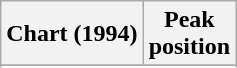<table class="wikitable sortable">
<tr>
<th align="left">Chart (1994)</th>
<th align="center">Peak<br>position</th>
</tr>
<tr>
</tr>
<tr>
</tr>
</table>
